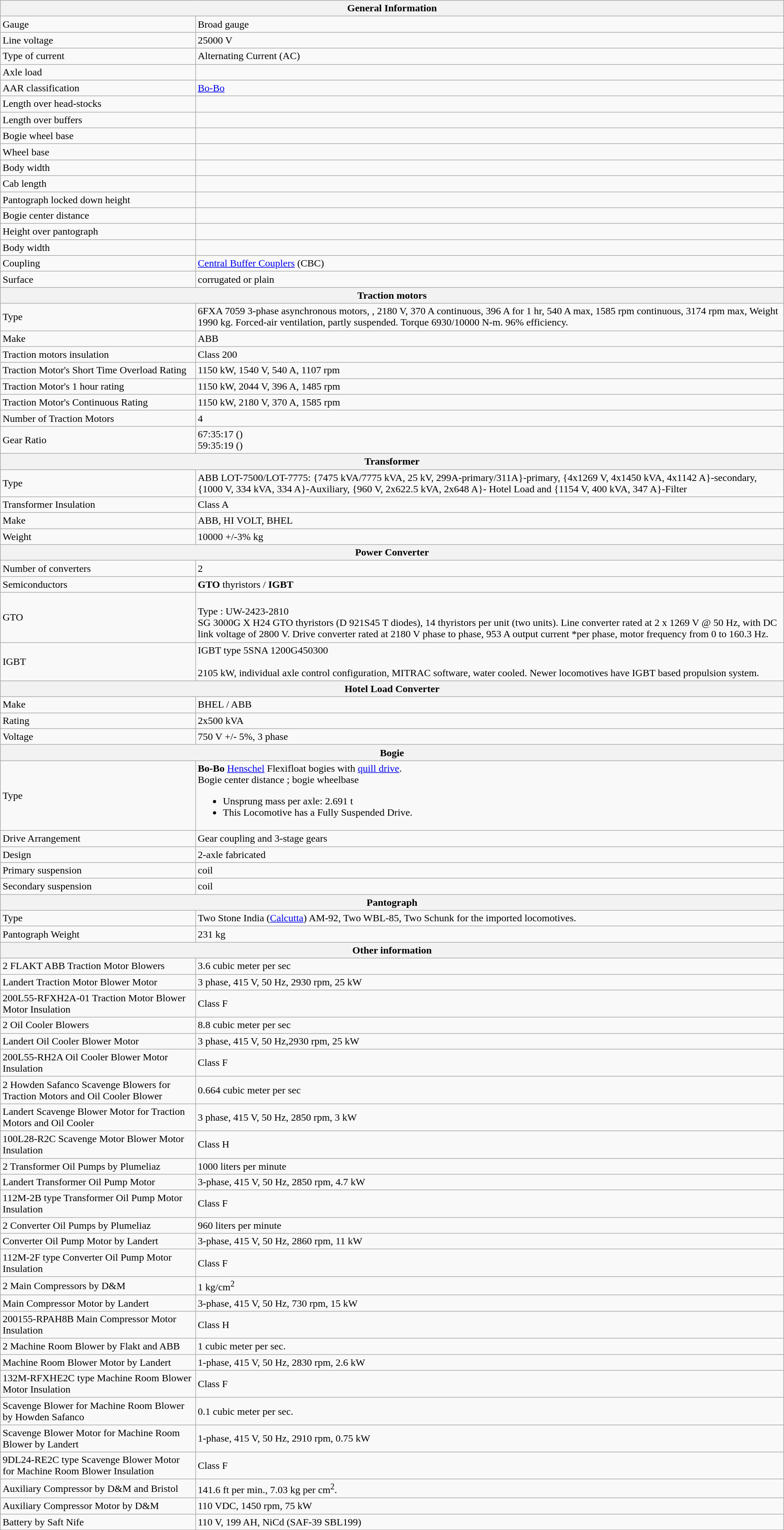<table class="wikitable"style="text-align:left;"style="font-size: 85%">
<tr>
<th colspan=2><strong>General Information</strong></th>
</tr>
<tr>
<td>Gauge</td>
<td>Broad gauge </td>
</tr>
<tr>
<td>Line voltage</td>
<td>25000 V</td>
</tr>
<tr>
<td>Type of current</td>
<td>Alternating Current (AC)</td>
</tr>
<tr>
<td>Axle load</td>
<td></td>
</tr>
<tr>
<td>AAR classification</td>
<td><a href='#'>Bo-Bo</a></td>
</tr>
<tr>
<td>Length over head-stocks</td>
<td></td>
</tr>
<tr>
<td>Length over buffers</td>
<td></td>
</tr>
<tr>
<td>Bogie wheel base</td>
<td></td>
</tr>
<tr>
<td>Wheel base</td>
<td></td>
</tr>
<tr>
<td>Body width</td>
<td></td>
</tr>
<tr>
<td>Cab length</td>
<td></td>
</tr>
<tr>
<td>Pantograph locked down height</td>
<td></td>
</tr>
<tr>
<td>Bogie center distance</td>
<td></td>
</tr>
<tr>
<td>Height over pantograph</td>
<td></td>
</tr>
<tr>
<td>Body width</td>
<td></td>
</tr>
<tr>
<td>Coupling</td>
<td><a href='#'>Central Buffer Couplers</a> (CBC)</td>
</tr>
<tr>
<td>Surface</td>
<td>corrugated or plain</td>
</tr>
<tr>
<th colspan=2><strong>Traction motors</strong></th>
</tr>
<tr>
<td>Type</td>
<td>6FXA 7059 3-phase asynchronous motors, , 2180 V, 370 A continuous, 396 A for 1 hr, 540 A max, 1585 rpm continuous, 3174 rpm max, Weight 1990 kg. Forced-air ventilation, partly suspended. Torque 6930/10000 N-m. 96% efficiency.</td>
</tr>
<tr>
<td>Make</td>
<td>ABB</td>
</tr>
<tr>
<td>Traction motors insulation</td>
<td>Class 200</td>
</tr>
<tr>
<td>Traction Motor's Short Time Overload Rating</td>
<td>1150 kW, 1540 V, 540 A, 1107 rpm</td>
</tr>
<tr>
<td>Traction Motor's 1 hour rating</td>
<td>1150 kW, 2044 V, 396 A, 1485 rpm</td>
</tr>
<tr>
<td>Traction Motor's Continuous Rating</td>
<td>1150 kW, 2180 V, 370 A, 1585 rpm</td>
</tr>
<tr>
<td>Number of Traction Motors</td>
<td>4</td>
</tr>
<tr>
<td>Gear Ratio</td>
<td>67:35:17 ()<br>59:35:19 ()</td>
</tr>
<tr>
<th colspan=2><strong>Transformer</strong></th>
</tr>
<tr>
<td>Type</td>
<td>ABB LOT-7500/LOT-7775: {7475 kVA/7775 kVA, 25 kV, 299A-primary/311A}-primary, {4x1269 V, 4x1450 kVA, 4x1142 A}-secondary, {1000 V, 334 kVA, 334 A}-Auxiliary, {960 V, 2x622.5 kVA, 2x648 A}- Hotel Load and {1154 V, 400 kVA, 347 A}-Filter</td>
</tr>
<tr>
<td>Transformer Insulation</td>
<td>Class A</td>
</tr>
<tr>
<td>Make</td>
<td>ABB, HI VOLT, BHEL</td>
</tr>
<tr>
<td>Weight</td>
<td>10000 +/-3% kg</td>
</tr>
<tr>
<th colspan=2><strong>Power Converter</strong></th>
</tr>
<tr>
<td>Number of converters</td>
<td>2</td>
</tr>
<tr>
<td>Semiconductors</td>
<td><strong>GTO</strong> thyristors / <strong>IGBT</strong></td>
</tr>
<tr>
<td>GTO</td>
<td><br>Type : UW-2423-2810 <br>
SG 3000G X H24 GTO thyristors (D 921S45 T diodes), 14 thyristors per unit (two units). Line converter rated at 2 x 1269 V @ 50 Hz, with DC link voltage of 2800 V. Drive converter rated at 2180 V phase to phase, 953 A output current *per phase, motor frequency from 0 to 160.3 Hz.</td>
</tr>
<tr>
<td>IGBT</td>
<td>IGBT type 5SNA 1200G450300 <br><br>2105 kW, individual axle control configuration, MITRAC software, water cooled.
Newer locomotives have IGBT based propulsion system.</td>
</tr>
<tr>
<th colspan=2><strong>Hotel Load Converter</strong></th>
</tr>
<tr>
<td>Make</td>
<td>BHEL / ABB</td>
</tr>
<tr>
<td>Rating</td>
<td>2x500 kVA</td>
</tr>
<tr>
<td>Voltage</td>
<td>750 V +/- 5%, 3 phase</td>
</tr>
<tr>
<th colspan=2><strong>Bogie</strong></th>
</tr>
<tr>
<td>Type</td>
<td><strong>Bo-Bo</strong> <a href='#'>Henschel</a> Flexifloat bogies with <a href='#'>quill drive</a>.<br>Bogie center distance ; bogie wheelbase <ul><li>Unsprung mass per axle: 2.691 t</li><li>This Locomotive has a Fully Suspended Drive.</li></ul></td>
</tr>
<tr>
<td>Drive Arrangement</td>
<td>Gear coupling and 3-stage gears</td>
</tr>
<tr>
<td>Design</td>
<td>2-axle fabricated</td>
</tr>
<tr>
<td>Primary suspension</td>
<td>coil</td>
</tr>
<tr>
<td>Secondary suspension</td>
<td>coil</td>
</tr>
<tr>
<th colspan=2><strong>Pantograph</strong></th>
</tr>
<tr>
<td>Type</td>
<td>Two Stone India (<a href='#'>Calcutta</a>) AM-92, Two WBL-85, Two Schunk for the imported locomotives.</td>
</tr>
<tr>
<td>Pantograph Weight</td>
<td>231 kg</td>
</tr>
<tr>
<th colspan=2><strong>Other information</strong></th>
</tr>
<tr>
<td>2 FLAKT ABB Traction Motor Blowers</td>
<td>3.6 cubic meter per sec</td>
</tr>
<tr>
<td>Landert Traction Motor Blower Motor</td>
<td>3 phase, 415 V, 50 Hz, 2930 rpm, 25 kW</td>
</tr>
<tr>
<td>200L55-RFXH2A-01 Traction Motor Blower Motor Insulation</td>
<td>Class F</td>
</tr>
<tr>
<td>2 Oil Cooler Blowers</td>
<td>8.8 cubic meter per sec</td>
</tr>
<tr>
<td>Landert Oil Cooler Blower Motor</td>
<td>3 phase, 415 V, 50 Hz,2930 rpm, 25 kW</td>
</tr>
<tr>
<td>200L55-RH2A Oil Cooler Blower Motor Insulation</td>
<td>Class F</td>
</tr>
<tr>
<td>2 Howden Safanco Scavenge Blowers for Traction Motors and Oil Cooler Blower</td>
<td>0.664 cubic meter per sec</td>
</tr>
<tr>
<td>Landert Scavenge Blower Motor for Traction Motors and Oil Cooler</td>
<td>3 phase, 415 V, 50 Hz, 2850 rpm, 3 kW</td>
</tr>
<tr>
<td>100L28-R2C Scavenge Motor Blower Motor Insulation</td>
<td>Class H</td>
</tr>
<tr>
<td>2 Transformer Oil Pumps by Plumeliaz</td>
<td>1000 liters per minute</td>
</tr>
<tr>
<td>Landert Transformer Oil Pump Motor</td>
<td>3-phase, 415 V, 50 Hz, 2850 rpm, 4.7 kW</td>
</tr>
<tr>
<td>112M-2B type Transformer Oil Pump Motor Insulation</td>
<td>Class F</td>
</tr>
<tr>
<td>2 Converter Oil Pumps by Plumeliaz</td>
<td>960 liters per minute</td>
</tr>
<tr>
<td>Converter Oil Pump Motor by Landert</td>
<td>3-phase, 415 V, 50 Hz, 2860 rpm, 11 kW</td>
</tr>
<tr>
<td>112M-2F type Converter Oil Pump Motor Insulation</td>
<td>Class F</td>
</tr>
<tr>
<td>2 Main Compressors by D&M</td>
<td>1 kg/cm<sup>2</sup></td>
</tr>
<tr>
<td>Main Compressor Motor by Landert</td>
<td>3-phase, 415 V, 50 Hz, 730 rpm, 15 kW</td>
</tr>
<tr>
<td>200155-RPAH8B Main Compressor Motor Insulation</td>
<td>Class H</td>
</tr>
<tr>
<td>2 Machine Room Blower by Flakt and ABB</td>
<td>1 cubic meter per sec.</td>
</tr>
<tr>
<td>Machine Room Blower Motor by Landert</td>
<td>1-phase, 415 V, 50 Hz, 2830 rpm, 2.6 kW</td>
</tr>
<tr>
<td>132M-RFXHE2C type Machine Room Blower Motor Insulation</td>
<td>Class F</td>
</tr>
<tr>
<td>Scavenge Blower for Machine Room Blower by Howden Safanco</td>
<td>0.1 cubic meter per sec.</td>
</tr>
<tr>
<td>Scavenge Blower Motor for Machine Room Blower by Landert</td>
<td>1-phase, 415 V, 50 Hz, 2910 rpm, 0.75 kW</td>
</tr>
<tr>
<td>9DL24-RE2C type Scavenge Blower Motor for Machine Room Blower Insulation</td>
<td>Class F</td>
</tr>
<tr>
<td>Auxiliary Compressor by D&M and Bristol</td>
<td>141.6 ft per min., 7.03 kg per cm<sup>2</sup>.</td>
</tr>
<tr>
<td>Auxiliary Compressor Motor by D&M</td>
<td>110 VDC, 1450 rpm, 75 kW</td>
</tr>
<tr>
<td>Battery by Saft Nife</td>
<td>110 V, 199 AH, NiCd (SAF-39 SBL199)</td>
</tr>
</table>
